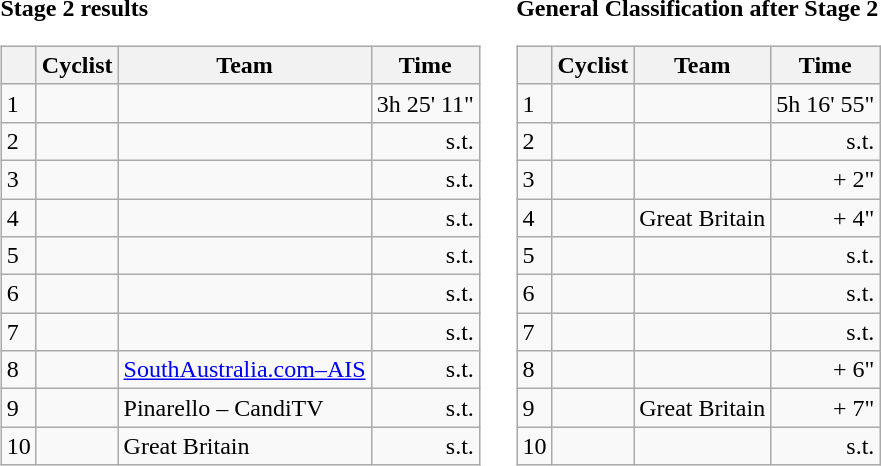<table>
<tr>
<td><strong>Stage 2 results</strong><br><table class="wikitable">
<tr>
<th></th>
<th>Cyclist</th>
<th>Team</th>
<th>Time</th>
</tr>
<tr>
<td>1</td>
<td></td>
<td></td>
<td align="right">3h 25' 11"</td>
</tr>
<tr>
<td>2</td>
<td></td>
<td></td>
<td align="right">s.t.</td>
</tr>
<tr>
<td>3</td>
<td></td>
<td></td>
<td align="right">s.t.</td>
</tr>
<tr>
<td>4</td>
<td></td>
<td></td>
<td align="right">s.t.</td>
</tr>
<tr>
<td>5</td>
<td></td>
<td></td>
<td align="right">s.t.</td>
</tr>
<tr>
<td>6</td>
<td></td>
<td></td>
<td align="right">s.t.</td>
</tr>
<tr>
<td>7</td>
<td></td>
<td></td>
<td align="right">s.t.</td>
</tr>
<tr>
<td>8</td>
<td></td>
<td><a href='#'>SouthAustralia.com–AIS</a></td>
<td align="right">s.t.</td>
</tr>
<tr>
<td>9</td>
<td></td>
<td>Pinarello – CandiTV</td>
<td align="right">s.t.</td>
</tr>
<tr>
<td>10</td>
<td></td>
<td>Great Britain</td>
<td align="right">s.t.</td>
</tr>
</table>
</td>
<td></td>
<td><strong>General Classification after Stage 2</strong><br><table class="wikitable">
<tr>
<th></th>
<th>Cyclist</th>
<th>Team</th>
<th>Time</th>
</tr>
<tr>
<td>1</td>
<td></td>
<td></td>
<td align="right">5h 16' 55"</td>
</tr>
<tr>
<td>2</td>
<td></td>
<td></td>
<td align="right">s.t.</td>
</tr>
<tr>
<td>3</td>
<td></td>
<td></td>
<td align="right">+ 2"</td>
</tr>
<tr>
<td>4</td>
<td></td>
<td>Great Britain</td>
<td align="right">+ 4"</td>
</tr>
<tr>
<td>5</td>
<td></td>
<td></td>
<td align="right">s.t.</td>
</tr>
<tr>
<td>6</td>
<td></td>
<td></td>
<td align="right">s.t.</td>
</tr>
<tr>
<td>7</td>
<td></td>
<td></td>
<td align="right">s.t.</td>
</tr>
<tr>
<td>8</td>
<td></td>
<td></td>
<td align="right">+ 6"</td>
</tr>
<tr>
<td>9</td>
<td></td>
<td>Great Britain</td>
<td align="right">+ 7"</td>
</tr>
<tr>
<td>10</td>
<td></td>
<td></td>
<td align="right">s.t.</td>
</tr>
</table>
</td>
</tr>
</table>
